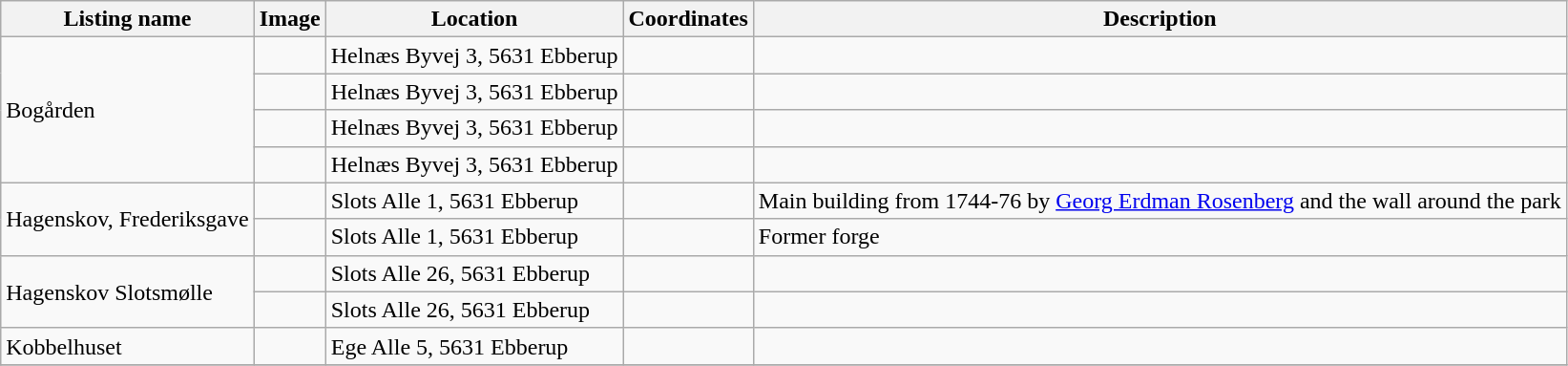<table class="wikitable sortable">
<tr>
<th>Listing name</th>
<th>Image</th>
<th>Location</th>
<th>Coordinates</th>
<th>Description</th>
</tr>
<tr>
<td rowspan="4">Bogården</td>
<td></td>
<td>Helnæs Byvej 3, 5631 Ebberup</td>
<td></td>
<td></td>
</tr>
<tr>
<td></td>
<td>Helnæs Byvej 3, 5631 Ebberup</td>
<td></td>
<td></td>
</tr>
<tr>
<td></td>
<td>Helnæs Byvej 3, 5631 Ebberup</td>
<td></td>
<td></td>
</tr>
<tr>
<td></td>
<td>Helnæs Byvej 3, 5631 Ebberup</td>
<td></td>
<td></td>
</tr>
<tr>
<td rowspan="2">Hagenskov, Frederiksgave</td>
<td></td>
<td>Slots Alle 1, 5631 Ebberup</td>
<td></td>
<td>Main building from 1744-76 by <a href='#'>Georg Erdman Rosenberg</a> and the wall around the park</td>
</tr>
<tr>
<td></td>
<td>Slots Alle 1, 5631 Ebberup</td>
<td></td>
<td>Former forge</td>
</tr>
<tr>
<td rowspan="2">Hagenskov Slotsmølle</td>
<td></td>
<td>Slots Alle 26, 5631 Ebberup</td>
<td></td>
<td></td>
</tr>
<tr>
<td></td>
<td>Slots Alle 26, 5631 Ebberup</td>
<td></td>
<td></td>
</tr>
<tr>
<td>Kobbelhuset</td>
<td></td>
<td>Ege Alle 5, 5631 Ebberup</td>
<td></td>
<td></td>
</tr>
<tr>
</tr>
</table>
